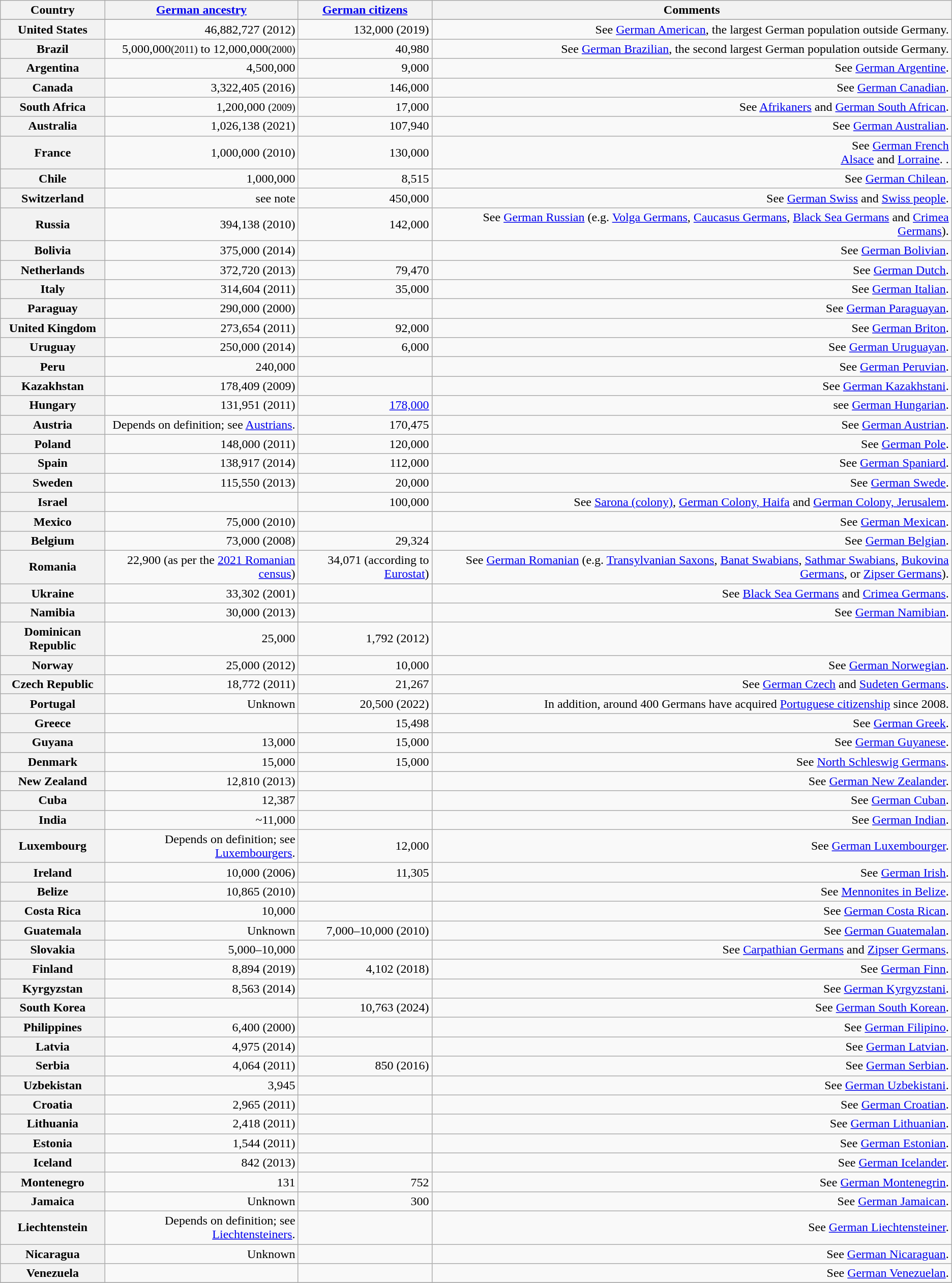<table class="wikitable sortable plainrowheaders" style="text-align:right">
<tr>
<th scope="col">Country</th>
<th scope="col" data-sort-type="number"><a href='#'>German ancestry</a></th>
<th scope="col" data-sort-type="number"><a href='#'>German citizens</a></th>
<th scope="col">Comments</th>
</tr>
<tr>
</tr>
<tr>
<th scope="row">United States</th>
<td>46,882,727 (2012)</td>
<td>132,000 (2019)</td>
<td>See <a href='#'>German American</a>, the largest German population outside Germany.</td>
</tr>
<tr>
<th scope="row">Brazil</th>
<td>5,000,000<small>(2011)</small> to 12,000,000<small>(2000)</small></td>
<td>40,980</td>
<td>See <a href='#'>German Brazilian</a>, the second largest German population outside Germany.</td>
</tr>
<tr>
<th scope="row">Argentina</th>
<td>4,500,000</td>
<td>9,000</td>
<td>See <a href='#'>German Argentine</a>.</td>
</tr>
<tr>
<th scope="row">Canada</th>
<td>3,322,405 (2016)</td>
<td>146,000</td>
<td>See <a href='#'>German Canadian</a>.</td>
</tr>
<tr>
<th scope="row">South Africa</th>
<td>1,200,000 <small>(2009)</small></td>
<td>17,000</td>
<td>See <a href='#'>Afrikaners</a> and <a href='#'>German South African</a>.</td>
</tr>
<tr>
<th scope="row">Australia</th>
<td>1,026,138 (2021)</td>
<td>107,940</td>
<td>See <a href='#'>German Australian</a>.</td>
</tr>
<tr>
<th scope="row">France</th>
<td>1,000,000 (2010)</td>
<td>130,000</td>
<td>See <a href='#'>German French</a><br><a href='#'>Alsace</a> and <a href='#'>Lorraine</a>.

.</td>
</tr>
<tr>
<th scope="row">Chile</th>
<td>1,000,000</td>
<td>8,515</td>
<td>See <a href='#'>German Chilean</a>.</td>
</tr>
<tr>
<th scope="row">Switzerland</th>
<td>see note</td>
<td>450,000</td>
<td>See <a href='#'>German Swiss</a> and <a href='#'>Swiss people</a>.</td>
</tr>
<tr>
<th scope="row">Russia</th>
<td>394,138 (2010)</td>
<td>142,000</td>
<td>See <a href='#'>German Russian</a> (e.g. <a href='#'>Volga Germans</a>, <a href='#'>Caucasus Germans</a>, <a href='#'>Black Sea Germans</a> and <a href='#'>Crimea Germans</a>).</td>
</tr>
<tr>
<th scope="row">Bolivia</th>
<td>375,000 (2014)</td>
<td></td>
<td>See <a href='#'>German Bolivian</a>.</td>
</tr>
<tr>
<th scope="row">Netherlands</th>
<td>372,720 (2013)</td>
<td>79,470</td>
<td>See <a href='#'>German Dutch</a>.</td>
</tr>
<tr>
<th scope="row">Italy</th>
<td>314,604 (2011)</td>
<td>35,000</td>
<td>See <a href='#'>German Italian</a>.</td>
</tr>
<tr>
<th scope="row">Paraguay</th>
<td>290,000 (2000)</td>
<td></td>
<td>See <a href='#'>German Paraguayan</a>.</td>
</tr>
<tr>
<th scope="row">United Kingdom</th>
<td>273,654 (2011)</td>
<td>92,000</td>
<td>See <a href='#'>German Briton</a>.</td>
</tr>
<tr>
<th scope="row">Uruguay</th>
<td>250,000 (2014)</td>
<td>6,000</td>
<td>See <a href='#'>German Uruguayan</a>.</td>
</tr>
<tr>
<th scope="row">Peru</th>
<td>240,000</td>
<td></td>
<td>See <a href='#'>German Peruvian</a>.</td>
</tr>
<tr>
<th scope="row">Kazakhstan</th>
<td>178,409 (2009)</td>
<td></td>
<td>See <a href='#'>German Kazakhstani</a>.</td>
</tr>
<tr>
<th scope="row">Hungary</th>
<td>131,951 (2011)</td>
<td><a href='#'>178,000</a></td>
<td>see <a href='#'>German Hungarian</a>.</td>
</tr>
<tr>
<th scope="row">Austria</th>
<td>Depends on definition; see <a href='#'>Austrians</a>.</td>
<td>170,475</td>
<td>See <a href='#'>German Austrian</a>.</td>
</tr>
<tr>
<th scope="row">Poland</th>
<td>148,000 (2011)</td>
<td>120,000</td>
<td>See <a href='#'>German Pole</a>.</td>
</tr>
<tr>
<th scope="row">Spain</th>
<td>138,917 (2014)</td>
<td>112,000</td>
<td>See <a href='#'>German Spaniard</a>.</td>
</tr>
<tr>
<th scope="row">Sweden</th>
<td>115,550 (2013)</td>
<td>20,000</td>
<td>See <a href='#'>German Swede</a>.</td>
</tr>
<tr>
<th scope="row">Israel</th>
<td></td>
<td>100,000</td>
<td>See <a href='#'>Sarona (colony)</a>, <a href='#'>German Colony, Haifa</a> and <a href='#'>German Colony, Jerusalem</a>.</td>
</tr>
<tr>
<th scope="row">Mexico</th>
<td>75,000 (2010)</td>
<td></td>
<td>See <a href='#'>German Mexican</a>.</td>
</tr>
<tr>
<th scope="row">Belgium</th>
<td>73,000 (2008)</td>
<td>29,324</td>
<td>See <a href='#'>German Belgian</a>.</td>
</tr>
<tr>
<th scope="row">Romania</th>
<td> 22,900 (as per the <a href='#'>2021 Romanian census</a>)</td>
<td>34,071 (according to <a href='#'>Eurostat</a>)</td>
<td>See <a href='#'>German Romanian</a> (e.g. <a href='#'>Transylvanian Saxons</a>, <a href='#'>Banat Swabians</a>, <a href='#'>Sathmar Swabians</a>, <a href='#'>Bukovina Germans</a>, or <a href='#'>Zipser Germans</a>).</td>
</tr>
<tr>
<th scope="row">Ukraine</th>
<td>33,302 (2001)</td>
<td></td>
<td>See <a href='#'>Black Sea Germans</a> and <a href='#'>Crimea Germans</a>.</td>
</tr>
<tr>
<th scope="row">Namibia</th>
<td>30,000 (2013)</td>
<td></td>
<td>See <a href='#'>German Namibian</a>.</td>
</tr>
<tr>
<th scope="row">Dominican Republic</th>
<td>25,000</td>
<td>1,792 (2012)</td>
<td></td>
</tr>
<tr>
<th scope="row">Norway</th>
<td>25,000 (2012)</td>
<td>10,000 </td>
<td>See <a href='#'>German Norwegian</a>.</td>
</tr>
<tr>
<th scope="row">Czech Republic</th>
<td>18,772 (2011)</td>
<td>21,267</td>
<td>See <a href='#'>German Czech</a> and <a href='#'>Sudeten Germans</a>.</td>
</tr>
<tr>
<th scope="row">Portugal</th>
<td>Unknown</td>
<td>20,500 (2022)</td>
<td>In addition, around 400 Germans have acquired <a href='#'>Portuguese citizenship</a> since 2008.</td>
</tr>
<tr>
<th scope="row">Greece</th>
<td></td>
<td>15,498</td>
<td>See <a href='#'>German Greek</a>.</td>
</tr>
<tr>
<th scope="row">Guyana</th>
<td>13,000</td>
<td>15,000</td>
<td>See <a href='#'>German Guyanese</a>.</td>
</tr>
<tr>
<th scope="row">Denmark</th>
<td>15,000</td>
<td>15,000</td>
<td>See <a href='#'>North Schleswig Germans</a>.</td>
</tr>
<tr>
<th scope="row">New Zealand</th>
<td>12,810 (2013)</td>
<td></td>
<td>See <a href='#'>German New Zealander</a>.</td>
</tr>
<tr>
<th scope="row">Cuba</th>
<td>12,387</td>
<td></td>
<td>See <a href='#'>German Cuban</a>.</td>
</tr>
<tr>
<th scope="row">India</th>
<td>~11,000</td>
<td></td>
<td>See <a href='#'>German Indian</a>.</td>
</tr>
<tr>
<th scope="row">Luxembourg</th>
<td>Depends on definition; see <a href='#'>Luxembourgers</a>.</td>
<td>12,000</td>
<td>See <a href='#'>German Luxembourger</a>.</td>
</tr>
<tr>
<th scope="row">Ireland</th>
<td>10,000 (2006)</td>
<td>11,305</td>
<td>See <a href='#'>German Irish</a>.</td>
</tr>
<tr>
<th scope="row">Belize</th>
<td>10,865 (2010)</td>
<td></td>
<td>See <a href='#'>Mennonites in Belize</a>.</td>
</tr>
<tr>
<th scope="row">Costa Rica</th>
<td>10,000</td>
<td></td>
<td>See <a href='#'>German Costa Rican</a>.</td>
</tr>
<tr>
<th scope="row">Guatemala</th>
<td>Unknown</td>
<td>7,000–10,000 (2010)</td>
<td>See <a href='#'>German Guatemalan</a>.</td>
</tr>
<tr>
<th scope="row">Slovakia</th>
<td>5,000–10,000</td>
<td></td>
<td>See <a href='#'>Carpathian Germans</a> and <a href='#'>Zipser Germans</a>.</td>
</tr>
<tr>
<th scope="row">Finland</th>
<td>8,894 (2019)</td>
<td>4,102 (2018)</td>
<td>See <a href='#'>German Finn</a>.</td>
</tr>
<tr>
<th scope="row">Kyrgyzstan</th>
<td>8,563 (2014)</td>
<td></td>
<td>See <a href='#'>German Kyrgyzstani</a>.</td>
</tr>
<tr>
<th scope="row">South Korea</th>
<td></td>
<td>10,763 (2024)</td>
<td>See <a href='#'>German South Korean</a>.</td>
</tr>
<tr>
<th scope="row">Philippines</th>
<td>6,400 (2000)</td>
<td></td>
<td>See <a href='#'>German Filipino</a>.</td>
</tr>
<tr>
<th scope="row">Latvia</th>
<td>4,975 (2014)</td>
<td></td>
<td>See <a href='#'>German Latvian</a>.</td>
</tr>
<tr>
<th scope="row">Serbia</th>
<td>4,064 (2011)</td>
<td>850 (2016)</td>
<td>See <a href='#'>German Serbian</a>.</td>
</tr>
<tr>
<th scope="row">Uzbekistan</th>
<td>3,945</td>
<td></td>
<td>See <a href='#'>German Uzbekistani</a>.</td>
</tr>
<tr>
<th scope="row">Croatia</th>
<td>2,965 (2011)</td>
<td></td>
<td>See <a href='#'>German Croatian</a>.</td>
</tr>
<tr>
<th scope="row">Lithuania</th>
<td>2,418 (2011)</td>
<td></td>
<td>See <a href='#'>German Lithuanian</a>.</td>
</tr>
<tr>
<th scope="row">Estonia</th>
<td>1,544 (2011)</td>
<td></td>
<td>See <a href='#'>German Estonian</a>.</td>
</tr>
<tr>
<th scope="row">Iceland</th>
<td>842 (2013)</td>
<td></td>
<td>See <a href='#'>German Icelander</a>.</td>
</tr>
<tr>
<th scope="row">Montenegro</th>
<td>131</td>
<td>752</td>
<td>See <a href='#'>German Montenegrin</a>.</td>
</tr>
<tr>
<th scope="row">Jamaica</th>
<td>Unknown</td>
<td>300</td>
<td>See <a href='#'>German Jamaican</a>.</td>
</tr>
<tr>
<th scope="row">Liechtenstein</th>
<td>Depends on definition; see <a href='#'>Liechtensteiners</a>.</td>
<td></td>
<td>See <a href='#'>German Liechtensteiner</a>.</td>
</tr>
<tr>
<th scope="row">Nicaragua</th>
<td>Unknown</td>
<td></td>
<td>See <a href='#'>German Nicaraguan</a>.</td>
</tr>
<tr>
<th scope="row">Venezuela</th>
<td></td>
<td></td>
<td>See <a href='#'>German Venezuelan</a>.</td>
</tr>
<tr>
</tr>
</table>
